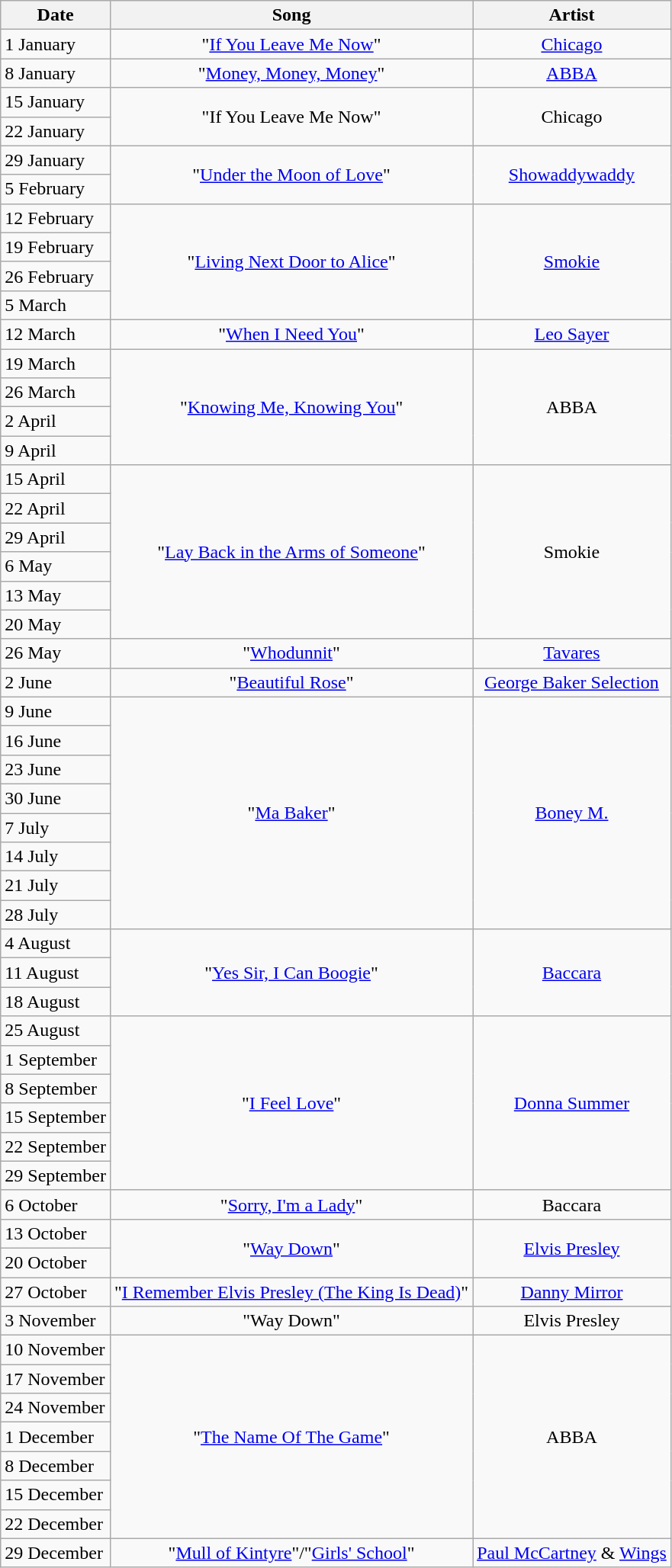<table class="wikitable">
<tr>
<th>Date</th>
<th>Song</th>
<th>Artist</th>
</tr>
<tr>
<td>1 January</td>
<td rowspan="1" align="center">"<a href='#'>If You Leave Me Now</a>"</td>
<td rowspan="1" align="center"><a href='#'>Chicago</a></td>
</tr>
<tr>
<td>8 January</td>
<td rowspan="1" align="center">"<a href='#'>Money, Money, Money</a>"</td>
<td rowspan="1" align="center"><a href='#'>ABBA</a></td>
</tr>
<tr>
<td>15 January</td>
<td rowspan="2" align="center">"If You Leave Me Now"</td>
<td rowspan="2" align="center">Chicago</td>
</tr>
<tr>
<td>22 January</td>
</tr>
<tr>
<td>29 January</td>
<td rowspan="2" align="center">"<a href='#'>Under the Moon of Love</a>"</td>
<td rowspan="2" align="center"><a href='#'>Showaddywaddy</a></td>
</tr>
<tr>
<td>5 February</td>
</tr>
<tr>
<td>12 February</td>
<td rowspan="4" align="center">"<a href='#'>Living Next Door to Alice</a>"</td>
<td rowspan="4" align="center"><a href='#'>Smokie</a></td>
</tr>
<tr>
<td>19 February</td>
</tr>
<tr>
<td>26 February</td>
</tr>
<tr>
<td>5 March</td>
</tr>
<tr>
<td>12 March</td>
<td rowspan="1" align="center">"<a href='#'>When I Need You</a>"</td>
<td rowspan="1" align="center"><a href='#'>Leo Sayer</a></td>
</tr>
<tr>
<td>19 March</td>
<td rowspan="4" align="center">"<a href='#'>Knowing Me, Knowing You</a>"</td>
<td rowspan="4" align="center">ABBA</td>
</tr>
<tr>
<td>26 March</td>
</tr>
<tr>
<td>2 April</td>
</tr>
<tr>
<td>9 April</td>
</tr>
<tr>
<td>15 April</td>
<td rowspan="6" align="center">"<a href='#'>Lay Back in the Arms of Someone</a>"</td>
<td rowspan="6" align="center">Smokie</td>
</tr>
<tr>
<td>22 April</td>
</tr>
<tr>
<td>29 April</td>
</tr>
<tr>
<td>6 May</td>
</tr>
<tr>
<td>13 May</td>
</tr>
<tr>
<td>20 May</td>
</tr>
<tr>
<td>26 May</td>
<td rowspan="1" align="center">"<a href='#'>Whodunnit</a>"</td>
<td rowspan="1" align="center"><a href='#'>Tavares</a></td>
</tr>
<tr>
<td>2 June</td>
<td rowspan="1" align="center">"<a href='#'>Beautiful Rose</a>"</td>
<td rowspan="1" align="center"><a href='#'>George Baker Selection</a></td>
</tr>
<tr>
<td>9 June</td>
<td rowspan="8" align="center">"<a href='#'>Ma Baker</a>"</td>
<td rowspan="8" align="center"><a href='#'>Boney M.</a></td>
</tr>
<tr>
<td>16 June</td>
</tr>
<tr>
<td>23 June</td>
</tr>
<tr>
<td>30 June</td>
</tr>
<tr>
<td>7 July</td>
</tr>
<tr>
<td>14 July</td>
</tr>
<tr>
<td>21 July</td>
</tr>
<tr>
<td>28 July</td>
</tr>
<tr>
<td>4 August</td>
<td rowspan="3" align="center">"<a href='#'>Yes Sir, I Can Boogie</a>"</td>
<td rowspan="3" align="center"><a href='#'>Baccara</a></td>
</tr>
<tr>
<td>11 August</td>
</tr>
<tr>
<td>18 August</td>
</tr>
<tr>
<td>25 August</td>
<td rowspan="6" align="center">"<a href='#'>I Feel Love</a>"</td>
<td rowspan="6" align="center"><a href='#'>Donna Summer</a></td>
</tr>
<tr>
<td>1 September</td>
</tr>
<tr>
<td>8 September</td>
</tr>
<tr>
<td>15 September</td>
</tr>
<tr>
<td>22 September</td>
</tr>
<tr>
<td>29 September</td>
</tr>
<tr>
<td>6 October</td>
<td rowspan="1" align="center">"<a href='#'>Sorry, I'm a Lady</a>"</td>
<td rowspan="1" align="center">Baccara</td>
</tr>
<tr>
<td>13 October</td>
<td rowspan="2" align="center">"<a href='#'>Way Down</a>"</td>
<td rowspan="2" align="center"><a href='#'>Elvis Presley</a></td>
</tr>
<tr>
<td>20 October</td>
</tr>
<tr>
<td>27 October</td>
<td rowspan="1" align="center">"<a href='#'>I Remember Elvis Presley (The King Is Dead)</a>"</td>
<td rowspan="1" align="center"><a href='#'>Danny Mirror</a></td>
</tr>
<tr>
<td>3 November</td>
<td rowspan="1" align="center">"Way Down"</td>
<td rowspan="1" align="center">Elvis Presley</td>
</tr>
<tr>
<td>10 November</td>
<td rowspan="7" align="center">"<a href='#'>The Name Of The Game</a>"</td>
<td rowspan="7" align="center">ABBA</td>
</tr>
<tr>
<td>17 November</td>
</tr>
<tr>
<td>24 November</td>
</tr>
<tr>
<td>1 December</td>
</tr>
<tr>
<td>8 December</td>
</tr>
<tr>
<td>15 December</td>
</tr>
<tr>
<td>22 December</td>
</tr>
<tr>
<td>29 December</td>
<td rowspan="1" align="center">"<a href='#'>Mull of Kintyre</a>"/"<a href='#'>Girls' School</a>"</td>
<td rowspan="1" align="center"><a href='#'>Paul McCartney</a> & <a href='#'>Wings</a></td>
</tr>
</table>
